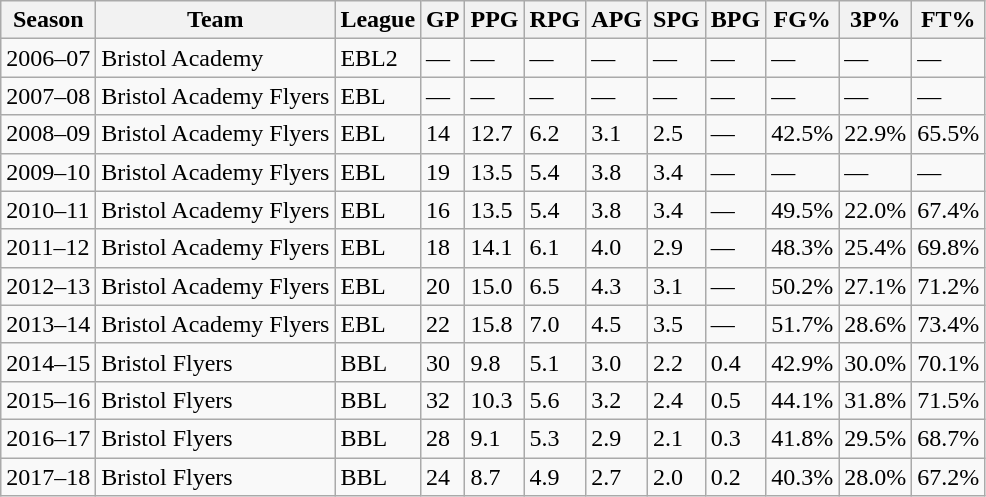<table class="wikitable">
<tr>
<th>Season</th>
<th>Team</th>
<th>League</th>
<th>GP</th>
<th>PPG</th>
<th>RPG</th>
<th>APG</th>
<th>SPG</th>
<th>BPG</th>
<th>FG%</th>
<th>3P%</th>
<th>FT%</th>
</tr>
<tr>
<td>2006–07</td>
<td>Bristol Academy</td>
<td>EBL2</td>
<td>—</td>
<td>—</td>
<td>—</td>
<td>—</td>
<td>—</td>
<td>—</td>
<td>—</td>
<td>—</td>
<td>—</td>
</tr>
<tr>
<td>2007–08</td>
<td>Bristol Academy Flyers</td>
<td>EBL</td>
<td>—</td>
<td>—</td>
<td>—</td>
<td>—</td>
<td>—</td>
<td>—</td>
<td>—</td>
<td>—</td>
<td>—</td>
</tr>
<tr>
<td>2008–09</td>
<td>Bristol Academy Flyers</td>
<td>EBL</td>
<td>14</td>
<td>12.7</td>
<td>6.2</td>
<td>3.1</td>
<td>2.5</td>
<td>—</td>
<td>42.5%</td>
<td>22.9%</td>
<td>65.5%</td>
</tr>
<tr>
<td>2009–10</td>
<td>Bristol Academy Flyers</td>
<td>EBL</td>
<td>19</td>
<td>13.5</td>
<td>5.4</td>
<td>3.8</td>
<td>3.4</td>
<td>—</td>
<td>—</td>
<td>—</td>
<td>—</td>
</tr>
<tr>
<td>2010–11</td>
<td>Bristol Academy Flyers</td>
<td>EBL</td>
<td>16</td>
<td>13.5</td>
<td>5.4</td>
<td>3.8</td>
<td>3.4</td>
<td>—</td>
<td>49.5%</td>
<td>22.0%</td>
<td>67.4%</td>
</tr>
<tr>
<td>2011–12</td>
<td>Bristol Academy Flyers</td>
<td>EBL</td>
<td>18</td>
<td>14.1</td>
<td>6.1</td>
<td>4.0</td>
<td>2.9</td>
<td>—</td>
<td>48.3%</td>
<td>25.4%</td>
<td>69.8%</td>
</tr>
<tr>
<td>2012–13</td>
<td>Bristol Academy Flyers</td>
<td>EBL</td>
<td>20</td>
<td>15.0</td>
<td>6.5</td>
<td>4.3</td>
<td>3.1</td>
<td>—</td>
<td>50.2%</td>
<td>27.1%</td>
<td>71.2%</td>
</tr>
<tr>
<td>2013–14</td>
<td>Bristol Academy Flyers</td>
<td>EBL</td>
<td>22</td>
<td>15.8</td>
<td>7.0</td>
<td>4.5</td>
<td>3.5</td>
<td>—</td>
<td>51.7%</td>
<td>28.6%</td>
<td>73.4%</td>
</tr>
<tr>
<td>2014–15</td>
<td>Bristol Flyers</td>
<td>BBL</td>
<td>30</td>
<td>9.8</td>
<td>5.1</td>
<td>3.0</td>
<td>2.2</td>
<td>0.4</td>
<td>42.9%</td>
<td>30.0%</td>
<td>70.1%</td>
</tr>
<tr>
<td>2015–16</td>
<td>Bristol Flyers</td>
<td>BBL</td>
<td>32</td>
<td>10.3</td>
<td>5.6</td>
<td>3.2</td>
<td>2.4</td>
<td>0.5</td>
<td>44.1%</td>
<td>31.8%</td>
<td>71.5%</td>
</tr>
<tr>
<td>2016–17</td>
<td>Bristol Flyers</td>
<td>BBL</td>
<td>28</td>
<td>9.1</td>
<td>5.3</td>
<td>2.9</td>
<td>2.1</td>
<td>0.3</td>
<td>41.8%</td>
<td>29.5%</td>
<td>68.7%</td>
</tr>
<tr>
<td>2017–18</td>
<td>Bristol Flyers</td>
<td>BBL</td>
<td>24</td>
<td>8.7</td>
<td>4.9</td>
<td>2.7</td>
<td>2.0</td>
<td>0.2</td>
<td>40.3%</td>
<td>28.0%</td>
<td>67.2%</td>
</tr>
</table>
